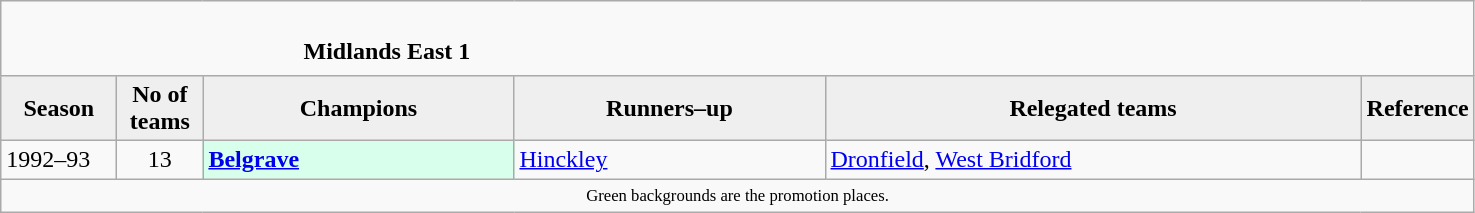<table class="wikitable" style="text-align: left;">
<tr>
<td colspan="11" cellpadding="0" cellspacing="0"><br><table border="0" style="width:100%;" cellpadding="0" cellspacing="0">
<tr>
<td style="width:20%; border:0;"></td>
<td style="border:0;"><strong>Midlands East 1</strong></td>
<td style="width:20%; border:0;"></td>
</tr>
</table>
</td>
</tr>
<tr>
<th style="background:#efefef; width:70px;">Season</th>
<th style="background:#efefef; width:50px;">No of teams</th>
<th style="background:#efefef; width:200px;">Champions</th>
<th style="background:#efefef; width:200px;">Runners–up</th>
<th style="background:#efefef; width:350px;">Relegated teams</th>
<th style="background:#efefef; width:50px;">Reference</th>
</tr>
<tr align=left>
<td>1992–93</td>
<td style="text-align: center;">13</td>
<td style="background:#d8ffeb;"><strong><a href='#'>Belgrave</a></strong></td>
<td><a href='#'>Hinckley</a></td>
<td><a href='#'>Dronfield</a>, <a href='#'>West Bridford</a></td>
<td></td>
</tr>
<tr>
<td colspan="15"  style="border:0; font-size:smaller; text-align:center;"><small><span>Green backgrounds</span> are the promotion places.</small></td>
</tr>
</table>
